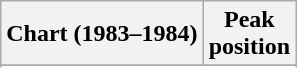<table class="wikitable sortable plainrowheaders">
<tr>
<th scope="col">Chart (1983–1984)</th>
<th scope="col">Peak<br>position</th>
</tr>
<tr>
</tr>
<tr>
</tr>
</table>
